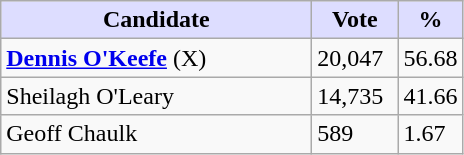<table class="wikitable">
<tr>
<th style="background:#ddf; width:200px;">Candidate </th>
<th style="background:#ddf; width:50px;">Vote</th>
<th style="background:#ddf; width:30px;">%</th>
</tr>
<tr>
<td><strong><a href='#'>Dennis O'Keefe</a></strong> (X)</td>
<td>20,047</td>
<td>56.68</td>
</tr>
<tr>
<td>Sheilagh O'Leary</td>
<td>14,735</td>
<td>41.66</td>
</tr>
<tr>
<td>Geoff Chaulk</td>
<td>589</td>
<td>1.67</td>
</tr>
</table>
